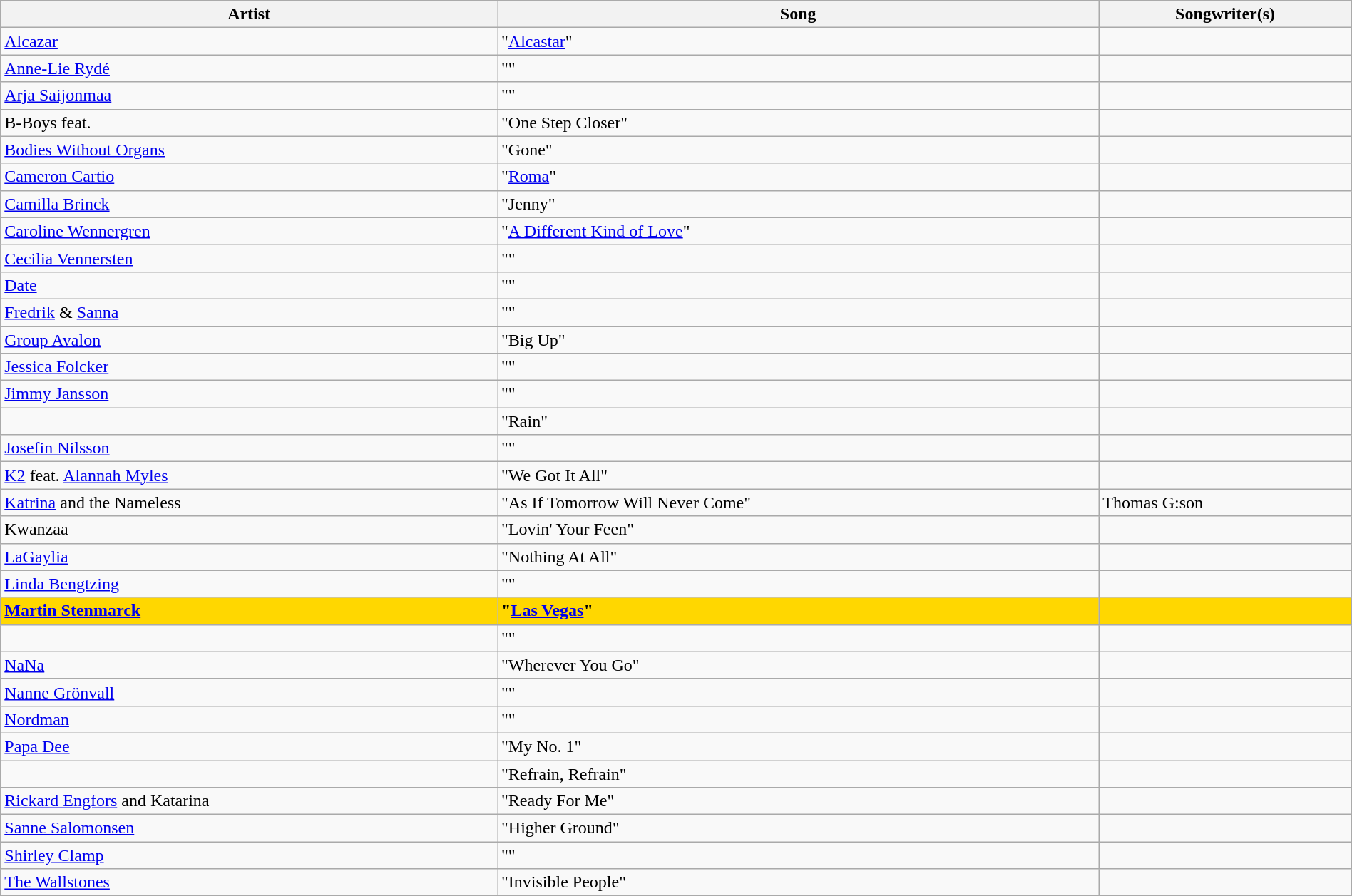<table class="wikitable sortable" width="100%" style="margin: 1em auto 1em auto;">
<tr>
<th>Artist</th>
<th>Song</th>
<th>Songwriter(s)</th>
</tr>
<tr>
<td><a href='#'>Alcazar</a></td>
<td>"<a href='#'>Alcastar</a>"</td>
<td></td>
</tr>
<tr>
<td><a href='#'>Anne-Lie Rydé</a></td>
<td>""</td>
<td></td>
</tr>
<tr>
<td><a href='#'>Arja Saijonmaa</a></td>
<td>""</td>
<td></td>
</tr>
<tr>
<td>B-Boys feat. </td>
<td>"One Step Closer"</td>
<td></td>
</tr>
<tr>
<td><a href='#'>Bodies Without Organs</a></td>
<td>"Gone"</td>
<td></td>
</tr>
<tr>
<td><a href='#'>Cameron Cartio</a></td>
<td>"<a href='#'>Roma</a>"</td>
<td></td>
</tr>
<tr>
<td><a href='#'>Camilla Brinck</a></td>
<td>"Jenny"</td>
<td></td>
</tr>
<tr>
<td><a href='#'>Caroline Wennergren</a></td>
<td>"<a href='#'>A Different Kind of Love</a>"</td>
<td></td>
</tr>
<tr>
<td><a href='#'>Cecilia Vennersten</a></td>
<td>""</td>
<td></td>
</tr>
<tr>
<td><a href='#'>Date</a></td>
<td>""</td>
<td></td>
</tr>
<tr>
<td><a href='#'>Fredrik</a> & <a href='#'>Sanna</a></td>
<td>""</td>
<td></td>
</tr>
<tr>
<td><a href='#'>Group Avalon</a></td>
<td>"Big Up"</td>
<td></td>
</tr>
<tr>
<td><a href='#'>Jessica Folcker</a></td>
<td>""</td>
<td></td>
</tr>
<tr>
<td><a href='#'>Jimmy Jansson</a></td>
<td>""</td>
<td></td>
</tr>
<tr>
<td></td>
<td>"Rain"</td>
<td></td>
</tr>
<tr>
<td><a href='#'>Josefin Nilsson</a></td>
<td>""</td>
<td></td>
</tr>
<tr>
<td><a href='#'>K2</a> feat. <a href='#'>Alannah Myles</a></td>
<td>"We Got It All"</td>
<td></td>
</tr>
<tr>
<td><a href='#'>Katrina</a> and the Nameless</td>
<td>"As If Tomorrow Will Never Come"</td>
<td>Thomas G:son</td>
</tr>
<tr>
<td>Kwanzaa</td>
<td>"Lovin' Your Feen"</td>
<td></td>
</tr>
<tr>
<td><a href='#'>LaGaylia</a></td>
<td>"Nothing At All"</td>
<td></td>
</tr>
<tr>
<td><a href='#'>Linda Bengtzing</a></td>
<td>""</td>
<td></td>
</tr>
<tr style="background:gold;">
<td><strong><a href='#'>Martin Stenmarck</a></strong></td>
<td><strong>"<a href='#'>Las Vegas</a>"</strong></td>
<td><strong></strong></td>
</tr>
<tr>
<td></td>
<td>""</td>
<td></td>
</tr>
<tr>
<td><a href='#'>NaNa</a></td>
<td>"Wherever You Go"</td>
<td></td>
</tr>
<tr>
<td><a href='#'>Nanne Grönvall</a></td>
<td>""</td>
<td></td>
</tr>
<tr>
<td><a href='#'>Nordman</a></td>
<td>""</td>
<td></td>
</tr>
<tr>
<td><a href='#'>Papa Dee</a></td>
<td>"My No. 1"</td>
<td></td>
</tr>
<tr>
<td></td>
<td>"Refrain, Refrain"</td>
<td></td>
</tr>
<tr>
<td><a href='#'>Rickard Engfors</a> and Katarina</td>
<td>"Ready For Me"</td>
<td></td>
</tr>
<tr>
<td><a href='#'>Sanne Salomonsen</a></td>
<td>"Higher Ground"</td>
<td></td>
</tr>
<tr>
<td><a href='#'>Shirley Clamp</a></td>
<td>""</td>
<td></td>
</tr>
<tr>
<td><a href='#'>The Wallstones</a></td>
<td>"Invisible People"</td>
<td></td>
</tr>
</table>
